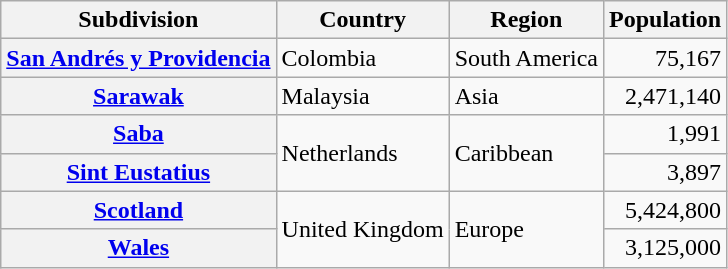<table class="wikitable sortable plainrowheaders">
<tr>
<th scope="col">Subdivision</th>
<th scope="col">Country</th>
<th scope="col">Region</th>
<th scope="col">Population</th>
</tr>
<tr>
<th scope="row"><a href='#'>San Andrés y Providencia</a></th>
<td>Colombia</td>
<td>South America</td>
<td style="text-align:right;">75,167</td>
</tr>
<tr>
<th scope="row"><a href='#'>Sarawak</a></th>
<td>Malaysia</td>
<td>Asia</td>
<td style="text-align:right;">2,471,140</td>
</tr>
<tr>
<th scope="row"><a href='#'>Saba</a></th>
<td rowspan="2">Netherlands</td>
<td rowspan="2">Caribbean</td>
<td style="text-align:right;">1,991</td>
</tr>
<tr>
<th scope="row"><a href='#'>Sint Eustatius</a></th>
<td style="text-align:right;">3,897</td>
</tr>
<tr>
<th scope="row"><a href='#'>Scotland</a></th>
<td rowspan="2">United Kingdom</td>
<td rowspan="2">Europe</td>
<td style="text-align:right;">5,424,800</td>
</tr>
<tr>
<th scope="row"><a href='#'>Wales</a></th>
<td style="text-align:right;">3,125,000</td>
</tr>
</table>
